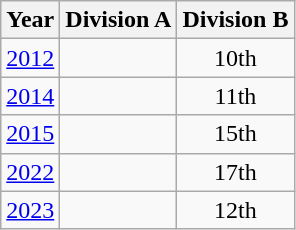<table class="wikitable" style="text-align:center">
<tr>
<th>Year</th>
<th>Division A</th>
<th>Division B</th>
</tr>
<tr>
<td><a href='#'>2012</a></td>
<td></td>
<td>10th</td>
</tr>
<tr>
<td><a href='#'>2014</a></td>
<td></td>
<td>11th</td>
</tr>
<tr>
<td><a href='#'>2015</a></td>
<td></td>
<td>15th</td>
</tr>
<tr>
<td><a href='#'>2022</a></td>
<td></td>
<td>17th</td>
</tr>
<tr>
<td><a href='#'>2023</a></td>
<td></td>
<td>12th</td>
</tr>
</table>
